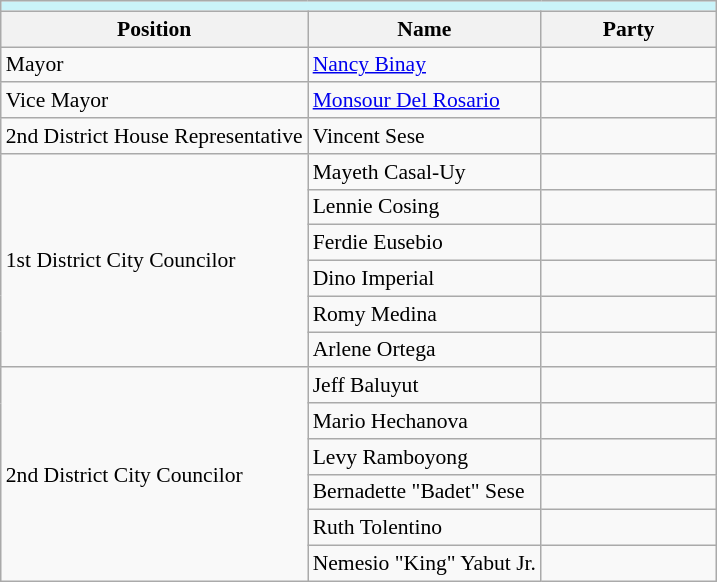<table class="wikitable" style="font-size:90%">
<tr>
<td colspan="4" bgcolor="#caf3f9"></td>
</tr>
<tr>
<th>Position</th>
<th !width="150px">Name</th>
<th colspan=2 width=110px>Party</th>
</tr>
<tr>
<td>Mayor</td>
<td><a href='#'>Nancy Binay</a></td>
<td></td>
</tr>
<tr>
<td>Vice Mayor</td>
<td><a href='#'>Monsour Del Rosario</a></td>
<td></td>
</tr>
<tr>
<td>2nd District House Representative</td>
<td>Vincent Sese</td>
<td></td>
</tr>
<tr>
<td rowspan="6">1st District City Councilor</td>
<td>Mayeth Casal-Uy</td>
<td></td>
</tr>
<tr>
<td>Lennie Cosing</td>
<td></td>
</tr>
<tr>
<td>Ferdie Eusebio</td>
<td></td>
</tr>
<tr>
<td>Dino Imperial</td>
<td></td>
</tr>
<tr>
<td>Romy Medina</td>
<td></td>
</tr>
<tr>
<td>Arlene Ortega</td>
<td></td>
</tr>
<tr>
<td rowspan="6">2nd District City Councilor</td>
<td>Jeff Baluyut</td>
<td></td>
</tr>
<tr>
<td>Mario Hechanova</td>
<td></td>
</tr>
<tr>
<td>Levy Ramboyong</td>
<td></td>
</tr>
<tr>
<td>Bernadette "Badet" Sese</td>
<td></td>
</tr>
<tr>
<td>Ruth Tolentino</td>
<td></td>
</tr>
<tr>
<td>Nemesio "King" Yabut Jr.</td>
<td></td>
</tr>
</table>
